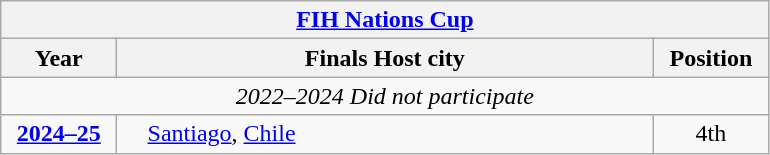<table class="wikitable" style="text-align: center;">
<tr>
<th colspan=3 style="background-color: ;"><a href='#'>FIH Nations Cup</a></th>
</tr>
<tr>
<th style="width: 70px;">Year</th>
<th style="width: 350px;">Finals Host city</th>
<th style="width: 70px;">Position</th>
</tr>
<tr>
<td colspan=3><em>2022–2024 Did not participate</em></td>
</tr>
<tr>
<td><strong><a href='#'>2024–25</a></strong></td>
<td style="text-align: left; padding-left: 20px;"> <a href='#'>Santiago</a>, <a href='#'>Chile</a></td>
<td>4th</td>
</tr>
</table>
